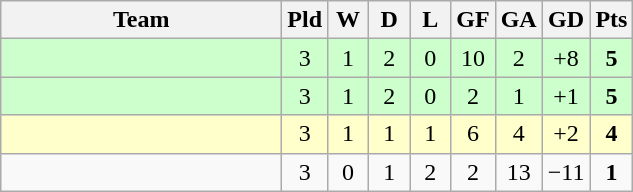<table class="wikitable" style="text-align:center;">
<tr>
<th width=180>Team</th>
<th width=20>Pld</th>
<th width=20>W</th>
<th width=20>D</th>
<th width=20>L</th>
<th width=20>GF</th>
<th width=20>GA</th>
<th width=20>GD</th>
<th width=20>Pts</th>
</tr>
<tr align=center style="background:#ccffcc;">
<td style="text-align:left;"></td>
<td>3</td>
<td>1</td>
<td>2</td>
<td>0</td>
<td>10</td>
<td>2</td>
<td>+8</td>
<td><strong>5</strong></td>
</tr>
<tr align=center style="background:#ccffcc;">
<td style="text-align:left;"></td>
<td>3</td>
<td>1</td>
<td>2</td>
<td>0</td>
<td>2</td>
<td>1</td>
<td>+1</td>
<td><strong>5</strong></td>
</tr>
<tr align=center style="background:#ffffcc;">
<td style="text-align:left;"></td>
<td>3</td>
<td>1</td>
<td>1</td>
<td>1</td>
<td>6</td>
<td>4</td>
<td>+2</td>
<td><strong>4</strong></td>
</tr>
<tr align=center>
<td style="text-align:left;"></td>
<td>3</td>
<td>0</td>
<td>1</td>
<td>2</td>
<td>2</td>
<td>13</td>
<td>−11</td>
<td><strong>1</strong></td>
</tr>
</table>
